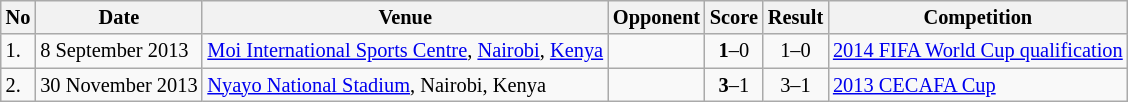<table class="wikitable" style="font-size:85%;">
<tr>
<th>No</th>
<th>Date</th>
<th>Venue</th>
<th>Opponent</th>
<th>Score</th>
<th>Result</th>
<th>Competition</th>
</tr>
<tr>
<td>1.</td>
<td>8 September 2013</td>
<td><a href='#'>Moi International Sports Centre</a>, <a href='#'>Nairobi</a>, <a href='#'>Kenya</a></td>
<td></td>
<td align=center><strong>1</strong>–0</td>
<td align=center>1–0</td>
<td><a href='#'>2014 FIFA World Cup qualification</a></td>
</tr>
<tr>
<td>2.</td>
<td>30 November 2013</td>
<td><a href='#'>Nyayo National Stadium</a>, Nairobi, Kenya</td>
<td></td>
<td align=center><strong>3</strong>–1</td>
<td align=center>3–1</td>
<td><a href='#'>2013 CECAFA Cup</a></td>
</tr>
</table>
